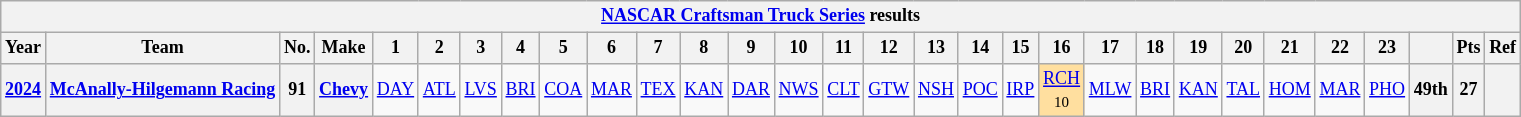<table class="wikitable" style="text-align:center; font-size:75%">
<tr>
<th colspan=30><a href='#'>NASCAR Craftsman Truck Series</a> results</th>
</tr>
<tr>
<th>Year</th>
<th>Team</th>
<th>No.</th>
<th>Make</th>
<th>1</th>
<th>2</th>
<th>3</th>
<th>4</th>
<th>5</th>
<th>6</th>
<th>7</th>
<th>8</th>
<th>9</th>
<th>10</th>
<th>11</th>
<th>12</th>
<th>13</th>
<th>14</th>
<th>15</th>
<th>16</th>
<th>17</th>
<th>18</th>
<th>19</th>
<th>20</th>
<th>21</th>
<th>22</th>
<th>23</th>
<th></th>
<th>Pts</th>
<th>Ref</th>
</tr>
<tr>
<th><a href='#'>2024</a></th>
<th><a href='#'>McAnally-Hilgemann Racing</a></th>
<th>91</th>
<th><a href='#'>Chevy</a></th>
<td><a href='#'>DAY</a></td>
<td><a href='#'>ATL</a></td>
<td><a href='#'>LVS</a></td>
<td><a href='#'>BRI</a></td>
<td><a href='#'>COA</a></td>
<td><a href='#'>MAR</a></td>
<td><a href='#'>TEX</a></td>
<td><a href='#'>KAN</a></td>
<td><a href='#'>DAR</a></td>
<td><a href='#'>NWS</a></td>
<td><a href='#'>CLT</a></td>
<td><a href='#'>GTW</a></td>
<td><a href='#'>NSH</a></td>
<td><a href='#'>POC</a></td>
<td><a href='#'>IRP</a></td>
<td style="background:#FFDF9F;"><a href='#'>RCH</a><br><small>10</small></td>
<td><a href='#'>MLW</a></td>
<td><a href='#'>BRI</a></td>
<td><a href='#'>KAN</a></td>
<td><a href='#'>TAL</a></td>
<td><a href='#'>HOM</a></td>
<td><a href='#'>MAR</a></td>
<td><a href='#'>PHO</a></td>
<th>49th</th>
<th>27</th>
<th></th>
</tr>
</table>
